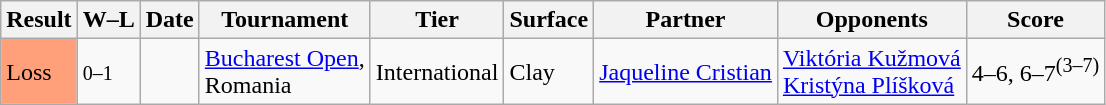<table class="sortable wikitable">
<tr>
<th>Result</th>
<th class="unsortable">W–L</th>
<th>Date</th>
<th>Tournament</th>
<th>Tier</th>
<th>Surface</th>
<th>Partner</th>
<th>Opponents</th>
<th class="unsortable">Score</th>
</tr>
<tr>
<td style="background:#ffa07a;">Loss</td>
<td><small>0–1</small></td>
<td><a href='#'></a></td>
<td><a href='#'>Bucharest Open</a>, <br>Romania</td>
<td>International</td>
<td>Clay</td>
<td> <a href='#'>Jaqueline Cristian</a></td>
<td> <a href='#'>Viktória Kužmová</a><br> <a href='#'>Kristýna Plíšková</a></td>
<td>4–6, 6–7<sup>(3–7)</sup></td>
</tr>
</table>
